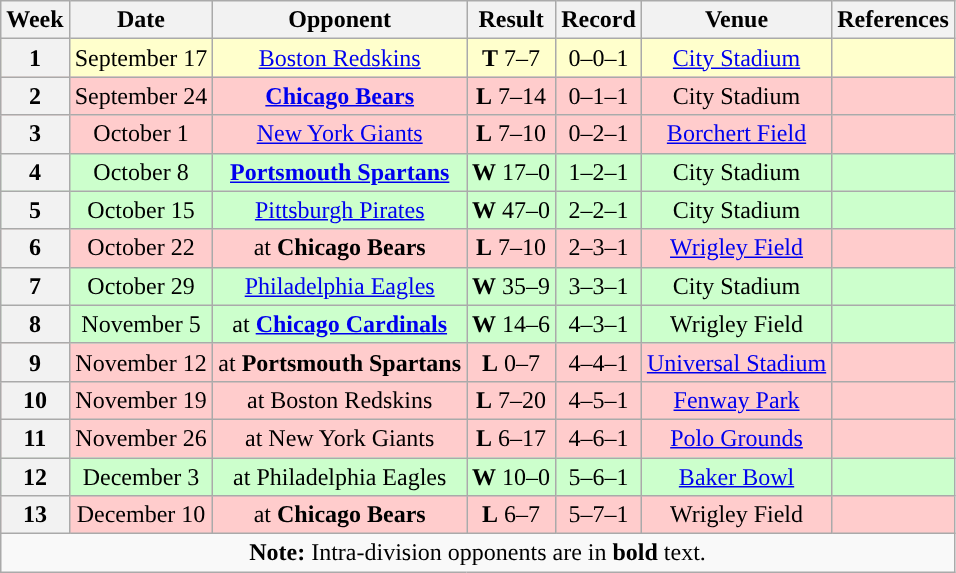<table class="wikitable" style="text-align:center">
<tr>
<th>Week</th>
<th>Date</th>
<th>Opponent</th>
<th>Result</th>
<th>Record</th>
<th>Venue</th>
<th>References</th>
</tr>
<tr style="background:#ffc">
<th>1</th>
<td>September 17</td>
<td><a href='#'>Boston Redskins</a></td>
<td><strong>T</strong> 7–7</td>
<td>0–0–1</td>
<td><a href='#'>City Stadium</a></td>
<td></td>
</tr>
<tr style="background:#fcc">
<th>2</th>
<td>September 24</td>
<td><strong><a href='#'>Chicago Bears</a></strong></td>
<td><strong>L</strong> 7–14</td>
<td>0–1–1</td>
<td>City Stadium</td>
<td></td>
</tr>
<tr style="background:#fcc">
<th>3</th>
<td>October 1</td>
<td><a href='#'>New York Giants</a></td>
<td><strong>L</strong> 7–10</td>
<td>0–2–1</td>
<td><a href='#'>Borchert Field</a></td>
<td></td>
</tr>
<tr style="background:#cfc">
<th>4</th>
<td>October 8</td>
<td><strong><a href='#'>Portsmouth Spartans</a></strong></td>
<td><strong>W</strong> 17–0</td>
<td>1–2–1</td>
<td>City Stadium</td>
<td></td>
</tr>
<tr style="background:#cfc">
<th>5</th>
<td>October 15</td>
<td><a href='#'>Pittsburgh Pirates</a></td>
<td><strong>W</strong> 47–0</td>
<td>2–2–1</td>
<td>City Stadium</td>
<td></td>
</tr>
<tr style="background:#fcc">
<th>6</th>
<td>October 22</td>
<td>at <strong>Chicago Bears</strong></td>
<td><strong>L</strong> 7–10</td>
<td>2–3–1</td>
<td><a href='#'>Wrigley Field</a></td>
<td></td>
</tr>
<tr style="background:#cfc">
<th>7</th>
<td>October 29</td>
<td><a href='#'>Philadelphia Eagles</a></td>
<td><strong>W</strong> 35–9</td>
<td>3–3–1</td>
<td>City Stadium</td>
<td></td>
</tr>
<tr style="background:#cfc">
<th>8</th>
<td>November 5</td>
<td>at <strong><a href='#'>Chicago Cardinals</a></strong></td>
<td><strong>W</strong> 14–6</td>
<td>4–3–1</td>
<td>Wrigley Field</td>
<td></td>
</tr>
<tr style="background:#fcc">
<th>9</th>
<td>November 12</td>
<td>at <strong>Portsmouth Spartans</strong></td>
<td><strong>L</strong> 0–7</td>
<td>4–4–1</td>
<td><a href='#'>Universal Stadium</a></td>
<td></td>
</tr>
<tr style="background:#fcc">
<th>10</th>
<td>November 19</td>
<td>at Boston Redskins</td>
<td><strong>L</strong> 7–20</td>
<td>4–5–1</td>
<td><a href='#'>Fenway Park</a></td>
<td></td>
</tr>
<tr style="background:#fcc">
<th>11</th>
<td>November 26</td>
<td>at New York Giants</td>
<td><strong>L</strong> 6–17</td>
<td>4–6–1</td>
<td><a href='#'>Polo Grounds</a></td>
<td></td>
</tr>
<tr style="background:#cfc">
<th>12</th>
<td>December 3</td>
<td>at Philadelphia Eagles</td>
<td><strong>W</strong> 10–0</td>
<td>5–6–1</td>
<td><a href='#'>Baker Bowl</a></td>
<td></td>
</tr>
<tr style="background:#fcc">
<th>13</th>
<td>December 10</td>
<td>at <strong>Chicago Bears</strong></td>
<td><strong>L</strong> 6–7</td>
<td>5–7–1</td>
<td>Wrigley Field</td>
<td></td>
</tr>
<tr>
<td colspan="8"><strong>Note:</strong> Intra-division opponents are in <strong>bold</strong> text.</td>
</tr>
</table>
